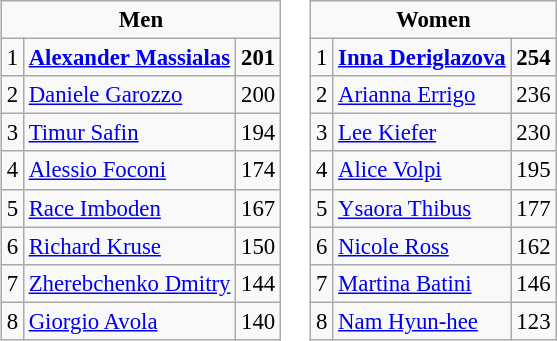<table style="margin:1em auto;">
<tr valign="top">
<td><br><table class="wikitable" style="font-size: 95%">
<tr>
<td colspan="3" style="text-align:center;"><strong>Men</strong></td>
</tr>
<tr>
<td>1</td>
<td align="left"> <strong><a href='#'>Alexander Massialas</a></strong></td>
<td><strong>201</strong></td>
</tr>
<tr align="center">
<td>2</td>
<td align="left"> <a href='#'>Daniele Garozzo</a></td>
<td>200</td>
</tr>
<tr align="center">
<td>3</td>
<td align="left"> <a href='#'>Timur Safin</a></td>
<td>194</td>
</tr>
<tr align="center">
<td>4</td>
<td align="left"> <a href='#'>Alessio Foconi</a></td>
<td>174</td>
</tr>
<tr align="center">
<td>5</td>
<td align="left"> <a href='#'>Race Imboden</a></td>
<td>167</td>
</tr>
<tr align="center">
<td>6</td>
<td align="left"> <a href='#'>Richard Kruse</a></td>
<td>150</td>
</tr>
<tr align="center">
<td>7</td>
<td align="left"> <a href='#'>Zherebchenko Dmitry</a></td>
<td>144</td>
</tr>
<tr align="center">
<td>8</td>
<td align="left"> <a href='#'>Giorgio Avola</a></td>
<td>140</td>
</tr>
</table>
</td>
<td><br><table class="wikitable" style="font-size: 95%">
<tr>
<td colspan="3" style="text-align:center;"><strong>Women</strong></td>
</tr>
<tr>
<td>1</td>
<td align="left"> <strong><a href='#'>Inna Deriglazova</a></strong></td>
<td><strong>254</strong></td>
</tr>
<tr align="center">
<td>2</td>
<td align="left"> <a href='#'>Arianna Errigo</a></td>
<td>236</td>
</tr>
<tr align="center">
<td>3</td>
<td align="left"> <a href='#'>Lee Kiefer</a></td>
<td>230</td>
</tr>
<tr align="center">
<td>4</td>
<td align="left"> <a href='#'>Alice Volpi</a></td>
<td>195</td>
</tr>
<tr align="center">
<td>5</td>
<td align="left"> <a href='#'>Ysaora Thibus</a></td>
<td>177</td>
</tr>
<tr align="center">
<td>6</td>
<td align="left"> <a href='#'>Nicole Ross</a></td>
<td>162</td>
</tr>
<tr align="center">
<td>7</td>
<td align="left"> <a href='#'>Martina Batini</a></td>
<td>146</td>
</tr>
<tr align="center">
<td>8</td>
<td align="left"> <a href='#'>Nam Hyun-hee</a></td>
<td>123</td>
</tr>
</table>
</td>
<td></td>
</tr>
</table>
